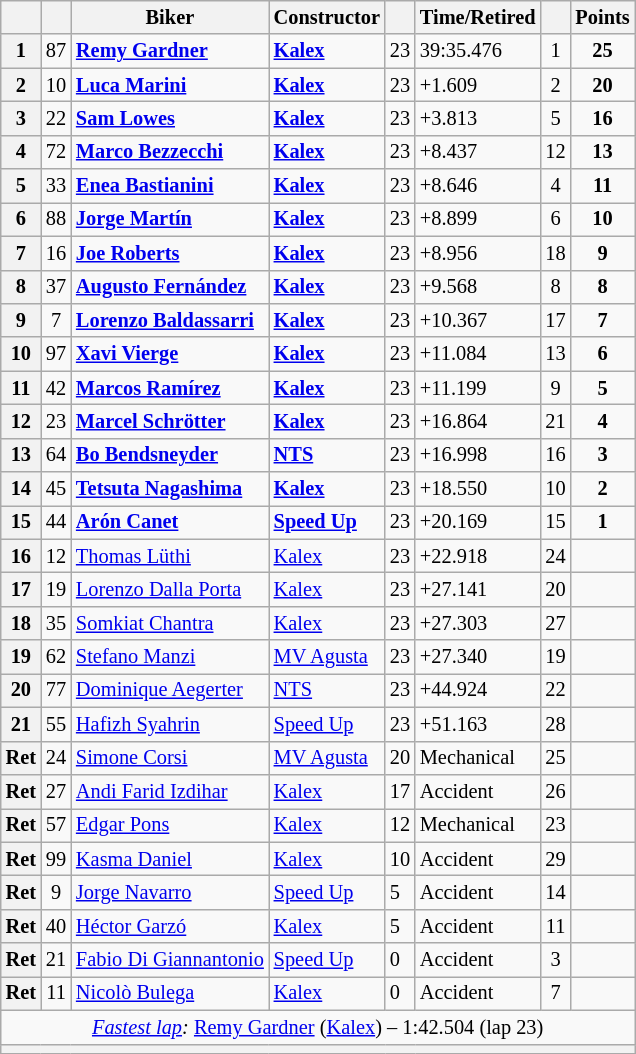<table class="wikitable sortable" style="font-size: 85%;">
<tr>
<th scope="col"></th>
<th scope="col"></th>
<th scope="col">Biker</th>
<th scope="col">Constructor</th>
<th scope="col" class="unsortable"></th>
<th scope="col" class="unsortable">Time/Retired</th>
<th scope="col"></th>
<th scope="col">Points</th>
</tr>
<tr>
<th>1</th>
<td align="center">87</td>
<td data-sort-value="gar"><strong> <a href='#'>Remy Gardner</a></strong></td>
<td><strong><a href='#'>Kalex</a></strong></td>
<td>23</td>
<td>39:35.476</td>
<td align="center">1</td>
<td align="center"><strong>25</strong></td>
</tr>
<tr>
<th>2</th>
<td align="center">10</td>
<td data-sort-value="mar"><strong> <a href='#'>Luca Marini</a></strong></td>
<td><strong><a href='#'>Kalex</a></strong></td>
<td>23</td>
<td>+1.609</td>
<td align="center">2</td>
<td align="center"><strong>20</strong></td>
</tr>
<tr>
<th>3</th>
<td align="center">22</td>
<td data-sort-value="low"><strong> <a href='#'>Sam Lowes</a></strong></td>
<td><strong><a href='#'>Kalex</a></strong></td>
<td>23</td>
<td>+3.813</td>
<td align="center">5</td>
<td align="center"><strong>16</strong></td>
</tr>
<tr>
<th>4</th>
<td align="center">72</td>
<td data-sort-value="bez"><strong> <a href='#'>Marco Bezzecchi</a></strong></td>
<td><strong><a href='#'>Kalex</a></strong></td>
<td>23</td>
<td>+8.437</td>
<td align="center">12</td>
<td align="center"><strong>13</strong></td>
</tr>
<tr>
<th>5</th>
<td align="center">33</td>
<td data-sort-value="bas"><strong> <a href='#'>Enea Bastianini</a></strong></td>
<td><strong><a href='#'>Kalex</a></strong></td>
<td>23</td>
<td>+8.646</td>
<td align="center">4</td>
<td align="center"><strong>11</strong></td>
</tr>
<tr>
<th>6</th>
<td align="center">88</td>
<td data-sort-value="mar"><strong> <a href='#'>Jorge Martín</a></strong></td>
<td><strong><a href='#'>Kalex</a></strong></td>
<td>23</td>
<td>+8.899</td>
<td align="center">6</td>
<td align="center"><strong>10</strong></td>
</tr>
<tr>
<th>7</th>
<td align="center">16</td>
<td data-sort-value="rob"><strong> <a href='#'>Joe Roberts</a></strong></td>
<td><strong><a href='#'>Kalex</a></strong></td>
<td>23</td>
<td>+8.956</td>
<td align="center">18</td>
<td align="center"><strong>9</strong></td>
</tr>
<tr>
<th>8</th>
<td align="center">37</td>
<td data-sort-value="fer"><strong> <a href='#'>Augusto Fernández</a></strong></td>
<td><strong><a href='#'>Kalex</a></strong></td>
<td>23</td>
<td>+9.568</td>
<td align="center">8</td>
<td align="center"><strong>8</strong></td>
</tr>
<tr>
<th>9</th>
<td align="center">7</td>
<td data-sort-value="bal"><strong> <a href='#'>Lorenzo Baldassarri</a></strong></td>
<td><strong><a href='#'>Kalex</a></strong></td>
<td>23</td>
<td>+10.367</td>
<td align="center">17</td>
<td align="center"><strong>7</strong></td>
</tr>
<tr>
<th>10</th>
<td align="center">97</td>
<td data-sort-value="vie"><strong> <a href='#'>Xavi Vierge</a></strong></td>
<td><strong><a href='#'>Kalex</a></strong></td>
<td>23</td>
<td>+11.084</td>
<td align="center">13</td>
<td align="center"><strong>6</strong></td>
</tr>
<tr>
<th>11</th>
<td align="center">42</td>
<td data-sort-value="ram"><strong> <a href='#'>Marcos Ramírez</a></strong></td>
<td><strong><a href='#'>Kalex</a></strong></td>
<td>23</td>
<td>+11.199</td>
<td align="center">9</td>
<td align="center"><strong>5</strong></td>
</tr>
<tr>
<th>12</th>
<td align="center">23</td>
<td data-sort-value="sch"><strong> <a href='#'>Marcel Schrötter</a></strong></td>
<td><strong><a href='#'>Kalex</a></strong></td>
<td>23</td>
<td>+16.864</td>
<td align="center">21</td>
<td align="center"><strong>4</strong></td>
</tr>
<tr>
<th>13</th>
<td align="center">64</td>
<td data-sort-value="ben"><strong> <a href='#'>Bo Bendsneyder</a></strong></td>
<td><strong><a href='#'>NTS</a></strong></td>
<td>23</td>
<td>+16.998</td>
<td align="center">16</td>
<td align="center"><strong>3</strong></td>
</tr>
<tr>
<th>14</th>
<td align="center">45</td>
<td data-sort-value="nag"><strong> <a href='#'>Tetsuta Nagashima</a></strong></td>
<td><strong><a href='#'>Kalex</a></strong></td>
<td>23</td>
<td>+18.550</td>
<td align="center">10</td>
<td align="center"><strong>2</strong></td>
</tr>
<tr>
<th>15</th>
<td align="center">44</td>
<td data-sort-value="can"><strong> <a href='#'>Arón Canet</a></strong></td>
<td><strong><a href='#'>Speed Up</a></strong></td>
<td>23</td>
<td>+20.169</td>
<td align="center">15</td>
<td align="center"><strong>1</strong></td>
</tr>
<tr>
<th>16</th>
<td align="center">12</td>
<td data-sort-value="lüt"> <a href='#'>Thomas Lüthi</a></td>
<td><a href='#'>Kalex</a></td>
<td>23</td>
<td>+22.918</td>
<td align="center">24</td>
<td></td>
</tr>
<tr>
<th>17</th>
<td align="center">19</td>
<td data-sort-value="dpo"> <a href='#'>Lorenzo Dalla Porta</a></td>
<td><a href='#'>Kalex</a></td>
<td>23</td>
<td>+27.141</td>
<td align="center">20</td>
<td></td>
</tr>
<tr>
<th>18</th>
<td align="center">35</td>
<td data-sort-value="cha"> <a href='#'>Somkiat Chantra</a></td>
<td><a href='#'>Kalex</a></td>
<td>23</td>
<td>+27.303</td>
<td align="center">27</td>
<td></td>
</tr>
<tr>
<th>19</th>
<td align="center">62</td>
<td data-sort-value="man"> <a href='#'>Stefano Manzi</a></td>
<td><a href='#'>MV Agusta</a></td>
<td>23</td>
<td>+27.340</td>
<td align="center">19</td>
<td></td>
</tr>
<tr>
<th>20</th>
<td align="center">77</td>
<td data-sort-value="aeg"> <a href='#'>Dominique Aegerter</a></td>
<td><a href='#'>NTS</a></td>
<td>23</td>
<td>+44.924</td>
<td align="center">22</td>
<td></td>
</tr>
<tr>
<th>21</th>
<td align="center">55</td>
<td data-sort-value="sya"> <a href='#'>Hafizh Syahrin</a></td>
<td><a href='#'>Speed Up</a></td>
<td>23</td>
<td>+51.163</td>
<td align="center">28</td>
<td></td>
</tr>
<tr>
<th>Ret</th>
<td align="center">24</td>
<td data-sort-value="cor"> <a href='#'>Simone Corsi</a></td>
<td><a href='#'>MV Agusta</a></td>
<td>20</td>
<td>Mechanical</td>
<td align="center">25</td>
<td></td>
</tr>
<tr>
<th>Ret</th>
<td align="center">27</td>
<td data-sort-value="izd"> <a href='#'>Andi Farid Izdihar</a></td>
<td><a href='#'>Kalex</a></td>
<td>17</td>
<td>Accident</td>
<td align="center">26</td>
<td></td>
</tr>
<tr>
<th>Ret</th>
<td align="center">57</td>
<td data-sort-value="pon"> <a href='#'>Edgar Pons</a></td>
<td><a href='#'>Kalex</a></td>
<td>12</td>
<td>Mechanical</td>
<td align="center">23</td>
<td></td>
</tr>
<tr>
<th>Ret</th>
<td align="center">99</td>
<td data-sort-value="dan"> <a href='#'>Kasma Daniel</a></td>
<td><a href='#'>Kalex</a></td>
<td>10</td>
<td>Accident</td>
<td align="center">29</td>
<td></td>
</tr>
<tr>
<th>Ret</th>
<td align="center">9</td>
<td data-sort-value="nav"> <a href='#'>Jorge Navarro</a></td>
<td><a href='#'>Speed Up</a></td>
<td>5</td>
<td>Accident</td>
<td align="center">14</td>
<td></td>
</tr>
<tr>
<th>Ret</th>
<td align="center">40</td>
<td data-sort-value="gar"> <a href='#'>Héctor Garzó</a></td>
<td><a href='#'>Kalex</a></td>
<td>5</td>
<td>Accident</td>
<td align="center">11</td>
<td></td>
</tr>
<tr>
<th>Ret</th>
<td align="center">21</td>
<td data-sort-value="dgi"> <a href='#'>Fabio Di Giannantonio</a></td>
<td><a href='#'>Speed Up</a></td>
<td>0</td>
<td>Accident</td>
<td align="center">3</td>
<td></td>
</tr>
<tr>
<th>Ret</th>
<td align="center">11</td>
<td data-sort-value="bul"> <a href='#'>Nicolò Bulega</a></td>
<td><a href='#'>Kalex</a></td>
<td>0</td>
<td>Accident</td>
<td align="center">7</td>
<td></td>
</tr>
<tr class="sortbottom">
<td colspan="8" align="center"><em><a href='#'>Fastest lap</a>:  </em><a href='#'>Remy Gardner</a> (<a href='#'>Kalex</a>) – 1:42.504 (lap 23)</td>
</tr>
<tr>
<th colspan=8></th>
</tr>
</table>
